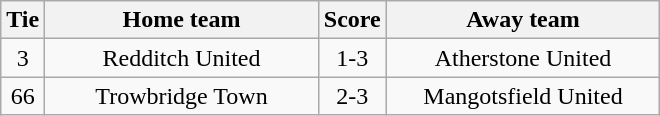<table class="wikitable" style="text-align:center;">
<tr>
<th width=20>Tie</th>
<th width=175>Home team</th>
<th width=20>Score</th>
<th width=175>Away team</th>
</tr>
<tr>
<td>3</td>
<td>Redditch United</td>
<td>1-3</td>
<td>Atherstone United</td>
</tr>
<tr>
<td>66</td>
<td>Trowbridge Town</td>
<td>2-3</td>
<td>Mangotsfield United</td>
</tr>
</table>
